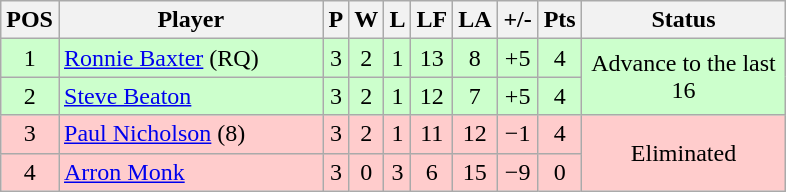<table class="wikitable" style="text-align:center; margin: 1em auto 1em auto, align:left">
<tr>
<th width=20>POS</th>
<th width=169>Player</th>
<th width=3>P</th>
<th width=3>W</th>
<th width=3>L</th>
<th width=20>LF</th>
<th width=20>LA</th>
<th width=20>+/-</th>
<th width=20>Pts</th>
<th width=129>Status</th>
</tr>
<tr style="background:#CCFFCC;">
<td>1</td>
<td style="text-align:left;"> <a href='#'>Ronnie Baxter</a> (RQ)</td>
<td>3</td>
<td>2</td>
<td>1</td>
<td>13</td>
<td>8</td>
<td>+5</td>
<td>4</td>
<td rowspan=2>Advance to the last 16</td>
</tr>
<tr style="background:#CCFFCC;">
<td>2</td>
<td style="text-align:left;"> <a href='#'>Steve Beaton</a></td>
<td>3</td>
<td>2</td>
<td>1</td>
<td>12</td>
<td>7</td>
<td>+5</td>
<td>4</td>
</tr>
<tr style="background:#FFCCCC;">
<td>3</td>
<td style="text-align:left;"> <a href='#'>Paul Nicholson</a> (8)</td>
<td>3</td>
<td>2</td>
<td>1</td>
<td>11</td>
<td>12</td>
<td>−1</td>
<td>4</td>
<td rowspan=2>Eliminated</td>
</tr>
<tr style="background:#FFCCCC;">
<td>4</td>
<td style="text-align:left;"> <a href='#'>Arron Monk</a></td>
<td>3</td>
<td>0</td>
<td>3</td>
<td>6</td>
<td>15</td>
<td>−9</td>
<td>0</td>
</tr>
</table>
